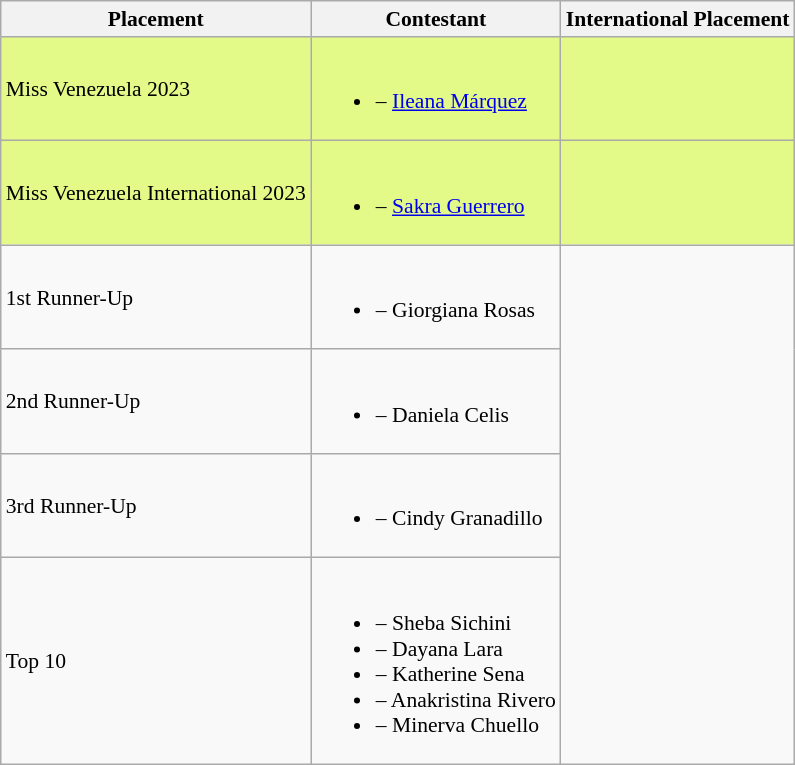<table class="wikitable sortable" style="font-size: 90%;">
<tr>
<th>Placement</th>
<th>Contestant</th>
<th>International Placement</th>
</tr>
<tr style="background-color:#E3F988;">
<td>Miss Venezuela 2023</td>
<td><br><ul><li> – <a href='#'>Ileana Márquez</a></li></ul></td>
<td></td>
</tr>
<tr style="background-color:#E3F988;">
<td>Miss Venezuela International 2023</td>
<td><br><ul><li> – <a href='#'>Sakra Guerrero</a></li></ul></td>
<td></td>
</tr>
<tr>
<td>1st Runner-Up</td>
<td><br><ul><li> – Giorgiana Rosas</li></ul></td>
</tr>
<tr>
<td>2nd Runner-Up</td>
<td><br><ul><li> – Daniela Celis</li></ul></td>
</tr>
<tr>
<td>3rd Runner-Up</td>
<td><br><ul><li> – Cindy Granadillo</li></ul></td>
</tr>
<tr>
<td>Top 10</td>
<td><br><ul><li> – Sheba Sichini</li><li> – Dayana Lara</li><li> – Katherine Sena</li><li> – Anakristina Rivero</li><li> – Minerva Chuello</li></ul></td>
</tr>
</table>
